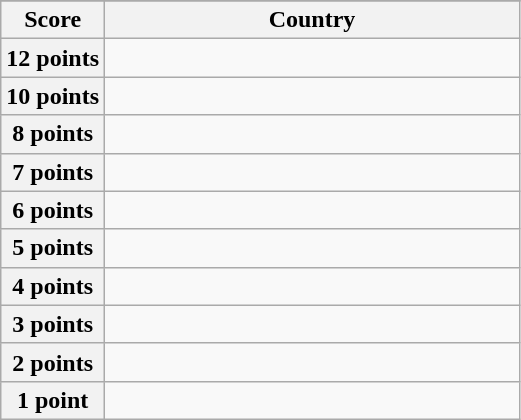<table class="wikitable">
<tr>
</tr>
<tr>
<th scope="col" width="20%">Score</th>
<th scope="col">Country</th>
</tr>
<tr>
<th scope="row">12 points</th>
<td></td>
</tr>
<tr>
<th scope="row">10 points</th>
<td></td>
</tr>
<tr>
<th scope="row">8 points</th>
<td></td>
</tr>
<tr>
<th scope="row">7 points</th>
<td></td>
</tr>
<tr>
<th scope="row">6 points</th>
<td></td>
</tr>
<tr>
<th scope="row">5 points</th>
<td></td>
</tr>
<tr>
<th scope="row">4 points</th>
<td></td>
</tr>
<tr>
<th scope="row">3 points</th>
<td></td>
</tr>
<tr>
<th scope="row">2 points</th>
<td></td>
</tr>
<tr>
<th scope="row">1 point</th>
<td></td>
</tr>
</table>
